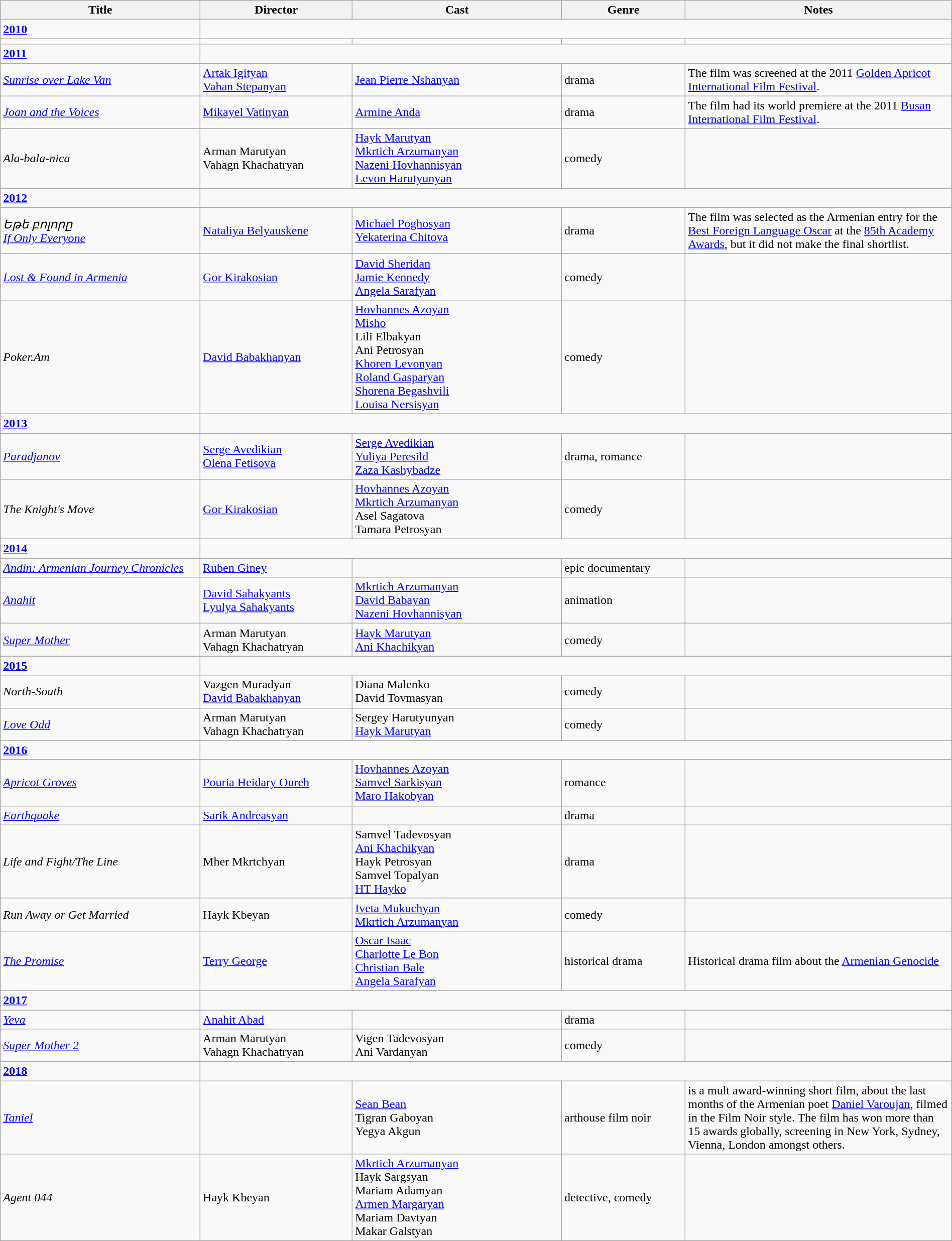<table class="wikitable" width= "100%">
<tr>
<th width=21%>Title</th>
<th width=16%>Director</th>
<th width=22%>Cast</th>
<th width=13%>Genre</th>
<th width=28%>Notes</th>
</tr>
<tr>
<td><strong><a href='#'>2010</a></strong></td>
</tr>
<tr>
<td></td>
<td></td>
<td></td>
<td></td>
<td></td>
</tr>
<tr>
<td><strong><a href='#'>2011</a></strong></td>
</tr>
<tr>
<td><em><a href='#'>Sunrise over Lake Van</a></em></td>
<td><a href='#'>Artak Igityan</a><br><a href='#'>Vahan Stepanyan</a></td>
<td><a href='#'>Jean Pierre Nshanyan</a></td>
<td>drama</td>
<td>The film was screened at the 2011 <a href='#'>Golden Apricot International Film Festival</a>.</td>
</tr>
<tr>
<td><em><a href='#'>Joan and the Voices</a></em></td>
<td><a href='#'>Mikayel Vatinyan</a></td>
<td><a href='#'>Armine Anda</a></td>
<td>drama</td>
<td>The film had its world premiere at the 2011 <a href='#'>Busan International Film Festival</a>.</td>
</tr>
<tr>
<td><em>Ala-bala-nica</em></td>
<td>Arman Marutyan<br>Vahagn Khachatryan</td>
<td><a href='#'>Hayk Marutyan</a><br><a href='#'>Mkrtich Arzumanyan</a><br><a href='#'>Nazeni Hovhannisyan</a><br><a href='#'>Levon Harutyunyan</a></td>
<td>comedy</td>
<td></td>
</tr>
<tr>
<td><strong><a href='#'>2012</a></strong></td>
</tr>
<tr>
<td><em>Եթե բոլորը</em><br> <em><a href='#'>If Only Everyone</a></em></td>
<td><a href='#'>Nataliya Belyauskene</a></td>
<td><a href='#'>Michael Poghosyan</a><br><a href='#'>Yekaterina Chitova</a></td>
<td>drama</td>
<td>The film was selected as the Armenian entry for the <a href='#'>Best Foreign Language Oscar</a> at the <a href='#'>85th Academy Awards</a>, but it did not make the final shortlist.</td>
</tr>
<tr>
<td><em><a href='#'>Lost & Found in Armenia</a></em></td>
<td><a href='#'>Gor Kirakosian</a></td>
<td><a href='#'>David Sheridan</a><br><a href='#'>Jamie Kennedy</a><br><a href='#'>Angela Sarafyan</a></td>
<td>comedy</td>
<td></td>
</tr>
<tr>
<td><em>Poker.Am</em></td>
<td><a href='#'>David Babakhanyan</a></td>
<td><a href='#'>Hovhannes Azoyan</a><br><a href='#'>Misho</a><br>Lili Elbakyan<br>Ani Petrosyan<br><a href='#'>Khoren Levonyan</a><br><a href='#'>Roland Gasparyan</a><br><a href='#'>Shorena Begashvili</a><br><a href='#'>Louisa Nersisyan</a></td>
<td>comedy</td>
<td></td>
</tr>
<tr>
<td><strong><a href='#'>2013</a></strong></td>
</tr>
<tr>
<td><em><a href='#'>Paradjanov</a></em></td>
<td><a href='#'>Serge Avedikian</a><br><a href='#'>Olena Fetisova</a></td>
<td><a href='#'>Serge Avedikian</a><br><a href='#'>Yuliya Peresild</a><br><a href='#'>Zaza Kashybadze</a></td>
<td>drama, romance</td>
<td></td>
</tr>
<tr>
<td><em>The Knight's Move</em></td>
<td><a href='#'>Gor Kirakosian</a></td>
<td><a href='#'>Hovhannes Azoyan</a><br><a href='#'>Mkrtich Arzumanyan</a><br>Asel Sagatova<br>Tamara Petrosyan</td>
<td>comedy</td>
<td></td>
</tr>
<tr>
<td><strong><a href='#'>2014</a></strong></td>
</tr>
<tr>
<td><em><a href='#'>Andin: Armenian Journey Chronicles</a></em></td>
<td><a href='#'>Ruben Giney</a></td>
<td></td>
<td>epic documentary</td>
<td></td>
</tr>
<tr>
<td><em><a href='#'>Anahit</a></em></td>
<td><a href='#'>David Sahakyants</a><br><a href='#'>Lyulya Sahakyants</a></td>
<td><a href='#'>Mkrtich Arzumanyan</a><br><a href='#'>David Babayan</a><br><a href='#'>Nazeni Hovhannisyan</a></td>
<td>animation</td>
<td></td>
</tr>
<tr>
<td><em><a href='#'>Super Mother</a></em></td>
<td>Arman Marutyan<br>Vahagn Khachatryan</td>
<td><a href='#'>Hayk Marutyan</a><br><a href='#'>Ani Khachikyan</a></td>
<td>comedy</td>
<td></td>
</tr>
<tr>
<td><strong><a href='#'>2015</a></strong></td>
</tr>
<tr>
<td><em>North-South</em></td>
<td>Vazgen Muradyan<br><a href='#'>David Babakhanyan</a></td>
<td>Diana Malenko<br>David Tovmasyan</td>
<td>comedy</td>
<td></td>
</tr>
<tr>
<td><em><a href='#'>Love Odd</a></em></td>
<td>Arman Marutyan<br>Vahagn Khachatryan</td>
<td>Sergey Harutyunyan<br><a href='#'>Hayk Marutyan</a></td>
<td>comedy</td>
<td></td>
</tr>
<tr>
<td><strong><a href='#'>2016</a></strong></td>
</tr>
<tr>
<td><em><a href='#'>Apricot Groves</a></em></td>
<td><a href='#'>Pouria Heidary Oureh</a></td>
<td><a href='#'>Hovhannes Azoyan</a><br><a href='#'>Samvel Sarkisyan</a><br><a href='#'>Maro Hakobyan</a></td>
<td>romance</td>
<td></td>
</tr>
<tr>
<td><em><a href='#'>Earthquake</a></em></td>
<td><a href='#'>Sarik Andreasyan</a></td>
<td></td>
<td>drama</td>
<td></td>
</tr>
<tr>
<td><em>Life and Fight/The Line</em></td>
<td>Mher Mkrtchyan</td>
<td>Samvel Tadevosyan<br><a href='#'>Ani Khachikyan</a><br>Hayk Petrosyan<br>Samvel Topalyan<br><a href='#'>HT Hayko</a></td>
<td>drama</td>
<td></td>
</tr>
<tr>
<td><em>Run Away or Get Married</em></td>
<td>Hayk Kbeyan</td>
<td><a href='#'>Iveta Mukuchyan</a><br><a href='#'>Mkrtich Arzumanyan</a></td>
<td>comedy</td>
<td></td>
</tr>
<tr>
<td><em><a href='#'>The Promise</a></em></td>
<td><a href='#'>Terry George</a></td>
<td><a href='#'>Oscar Isaac</a><br><a href='#'>Charlotte Le Bon</a><br><a href='#'>Christian Bale</a><br><a href='#'>Angela Sarafyan</a></td>
<td>historical drama</td>
<td>Historical drama film about the <a href='#'>Armenian Genocide</a></td>
</tr>
<tr>
<td><strong><a href='#'>2017</a></strong></td>
</tr>
<tr>
<td><em><a href='#'>Yeva</a></em></td>
<td><a href='#'>Anahit Abad</a></td>
<td></td>
<td>drama</td>
<td></td>
</tr>
<tr>
<td><em><a href='#'>Super Mother 2</a></em></td>
<td>Arman Marutyan<br>Vahagn Khachatryan</td>
<td>Vigen Tadevosyan<br>Ani Vardanyan</td>
<td>comedy</td>
<td></td>
</tr>
<tr>
<td><strong><a href='#'>2018</a></strong></td>
</tr>
<tr>
<td><em><a href='#'>Taniel</a></em></td>
<td></td>
<td><a href='#'>Sean Bean</a><br> Tigran Gaboyan <br> Yegya Akgun</td>
<td>arthouse film noir</td>
<td> is a mult award-winning short film, about the last months of the Armenian poet <a href='#'>Daniel Varoujan</a>, filmed in the Film Noir style. The film has won more than 15 awards globally, screening in New York, Sydney, Vienna, London amongst others.</td>
</tr>
<tr>
<td><em>Agent 044</em></td>
<td>Hayk Kbeyan</td>
<td><a href='#'>Mkrtich Arzumanyan</a><br>Hayk Sargsyan<br>Mariam Adamyan<br><a href='#'>Armen Margaryan</a><br>Mariam Davtyan<br>Makar Galstyan</td>
<td>detective, comedy</td>
<td></td>
</tr>
</table>
